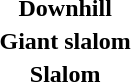<table>
<tr>
<th scope="row">Downhill<br></th>
<td></td>
<td></td>
<td></td>
</tr>
<tr>
<th scope="row">Giant slalom<br></th>
<td></td>
<td></td>
<td></td>
</tr>
<tr>
<th scope="row">Slalom<br></th>
<td></td>
<td></td>
<td></td>
</tr>
</table>
